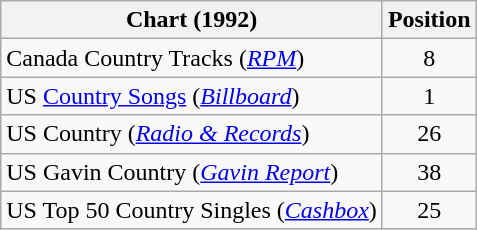<table class="wikitable sortable">
<tr>
<th scope="col">Chart (1992)</th>
<th scope="col">Position</th>
</tr>
<tr>
<td>Canada Country Tracks (<em><a href='#'>RPM</a></em>)</td>
<td align="center">8</td>
</tr>
<tr>
<td>US <a href='#'>Country Songs</a> (<em><a href='#'>Billboard</a></em>)</td>
<td align="center">1</td>
</tr>
<tr>
<td>US Country (<em><a href='#'>Radio & Records</a></em>)</td>
<td align="center">26</td>
</tr>
<tr>
<td>US Gavin Country (<em><a href='#'>Gavin Report</a></em>)</td>
<td align="center">38</td>
</tr>
<tr>
<td>US Top 50 Country Singles (<em><a href='#'>Cashbox</a></em>)</td>
<td align="center">25</td>
</tr>
</table>
